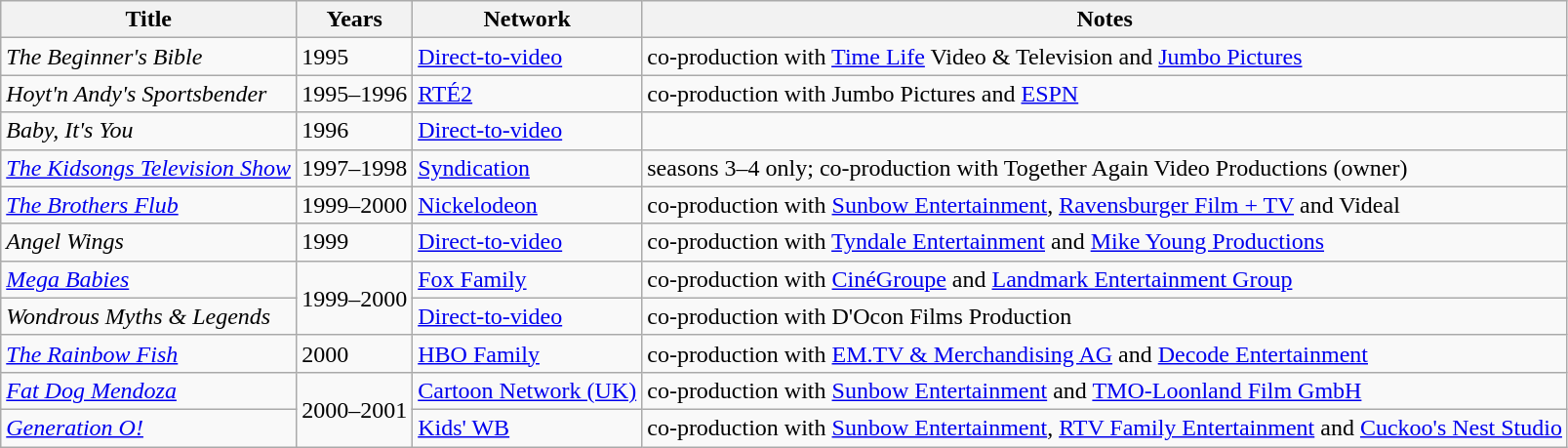<table class="wikitable sortable">
<tr>
<th>Title</th>
<th>Years</th>
<th>Network</th>
<th>Notes</th>
</tr>
<tr>
<td><em>The Beginner's Bible</em></td>
<td>1995</td>
<td><a href='#'>Direct-to-video</a></td>
<td>co-production with <a href='#'>Time Life</a> Video & Television and <a href='#'>Jumbo Pictures</a></td>
</tr>
<tr>
<td><em>Hoyt'n Andy's Sportsbender</em></td>
<td>1995–1996</td>
<td><a href='#'>RTÉ2</a></td>
<td>co-production with Jumbo Pictures and <a href='#'>ESPN</a></td>
</tr>
<tr>
<td><em>Baby, It's You</em></td>
<td>1996</td>
<td><a href='#'>Direct-to-video</a></td>
<td></td>
</tr>
<tr>
<td><em><a href='#'>The Kidsongs Television Show</a></em></td>
<td>1997–1998</td>
<td><a href='#'>Syndication</a></td>
<td>seasons 3–4 only; co-production with Together Again Video Productions (owner)</td>
</tr>
<tr>
<td><em><a href='#'>The Brothers Flub</a></em></td>
<td>1999–2000</td>
<td><a href='#'>Nickelodeon</a></td>
<td>co-production with <a href='#'>Sunbow Entertainment</a>, <a href='#'>Ravensburger Film + TV</a> and Videal</td>
</tr>
<tr>
<td><em>Angel Wings</em></td>
<td>1999</td>
<td><a href='#'>Direct-to-video</a></td>
<td>co-production with <a href='#'>Tyndale Entertainment</a> and <a href='#'>Mike Young Productions</a></td>
</tr>
<tr>
<td><em><a href='#'>Mega Babies</a></em></td>
<td rowspan="2">1999–2000</td>
<td><a href='#'>Fox Family</a></td>
<td>co-production with <a href='#'>CinéGroupe</a> and <a href='#'>Landmark Entertainment Group</a></td>
</tr>
<tr>
<td><em>Wondrous Myths & Legends</em></td>
<td><a href='#'>Direct-to-video</a></td>
<td>co-production with D'Ocon Films Production</td>
</tr>
<tr>
<td><em><a href='#'>The Rainbow Fish</a></em></td>
<td>2000</td>
<td><a href='#'>HBO Family</a></td>
<td>co-production with <a href='#'>EM.TV & Merchandising AG</a> and <a href='#'>Decode Entertainment</a></td>
</tr>
<tr>
<td><em><a href='#'>Fat Dog Mendoza</a></em></td>
<td rowspan="2">2000–2001</td>
<td><a href='#'>Cartoon Network (UK)</a></td>
<td>co-production with <a href='#'>Sunbow Entertainment</a> and <a href='#'>TMO-Loonland Film GmbH</a></td>
</tr>
<tr>
<td><em><a href='#'>Generation O!</a></em></td>
<td><a href='#'>Kids' WB</a></td>
<td>co-production with <a href='#'>Sunbow Entertainment</a>, <a href='#'>RTV Family Entertainment</a> and <a href='#'>Cuckoo's Nest Studio</a></td>
</tr>
</table>
